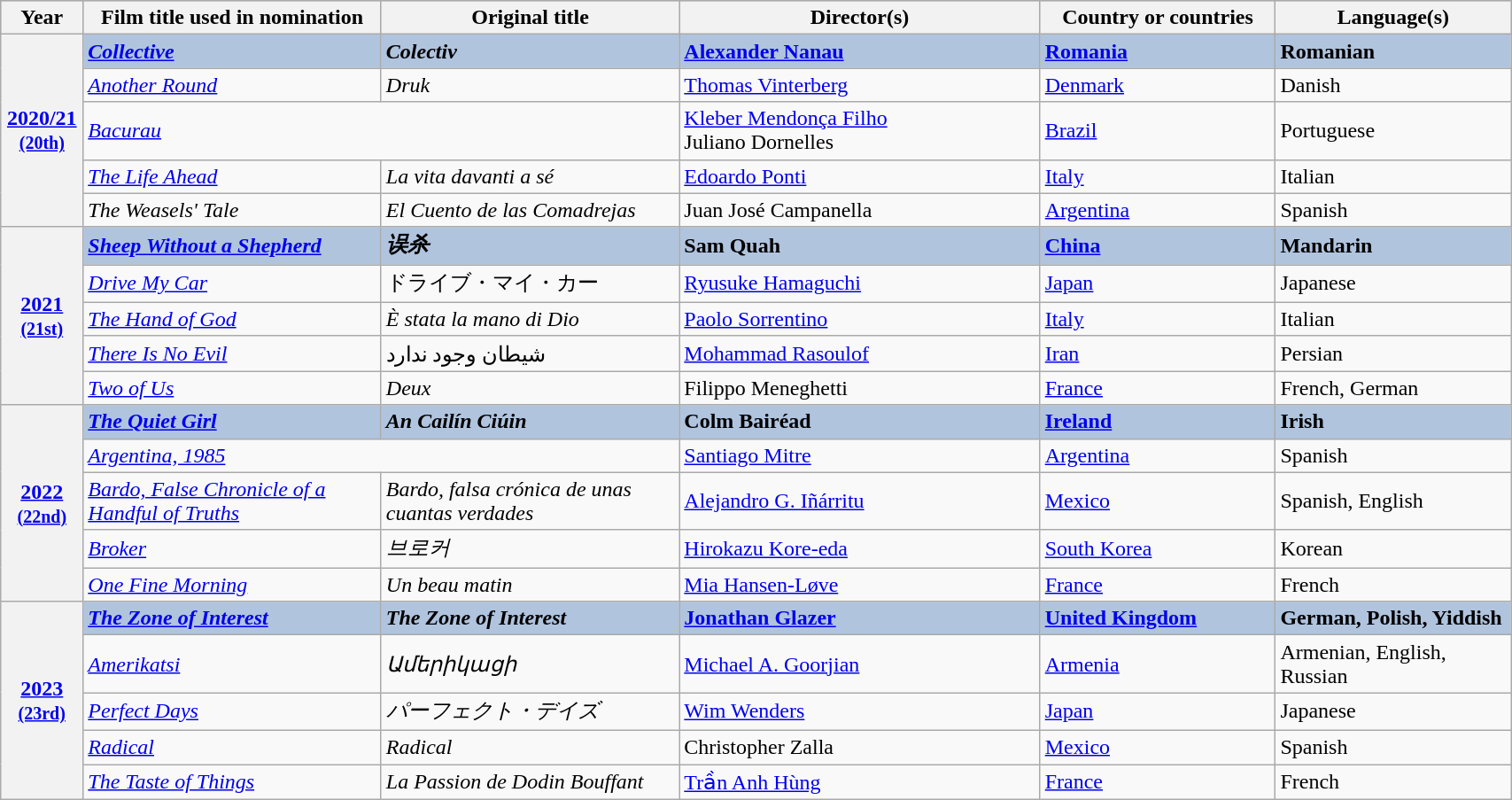<table class="wikitable" style="width:90%">
<tr bgcolor="#bebebe">
<th width="5%">Year</th>
<th width="19%">Film title used in nomination</th>
<th width="19%">Original title</th>
<th width="23%">Director(s)</th>
<th width="15%">Country or countries</th>
<th width="15%">Language(s)</th>
</tr>
<tr>
<th scope="row" rowspan=5 align="center"><strong><a href='#'>2020/21</a></strong><br><small><a href='#'>(20th)</a></small></th>
<td style="background:#B0C4DE;"><strong><em><a href='#'>Collective</a></em></strong></td>
<td style="background:#B0C4DE;"><strong><em>Colectiv</em></strong></td>
<td style="background:#B0C4DE;"><strong><a href='#'>Alexander Nanau</a></strong></td>
<td style="background:#B0C4DE;"><strong> <a href='#'>Romania</a></strong></td>
<td style="background:#B0C4DE;"><strong>Romanian</strong></td>
</tr>
<tr>
<td><em><a href='#'>Another Round</a></em></td>
<td><em>Druk</em></td>
<td><a href='#'>Thomas Vinterberg</a></td>
<td> <a href='#'>Denmark</a></td>
<td>Danish</td>
</tr>
<tr>
<td colspan="2"><em><a href='#'>Bacurau</a></em></td>
<td><a href='#'>Kleber Mendonça Filho</a><br>Juliano Dornelles</td>
<td> <a href='#'>Brazil</a></td>
<td>Portuguese</td>
</tr>
<tr>
<td><em><a href='#'>The Life Ahead</a></em></td>
<td><em>La vita davanti a sé</em></td>
<td><a href='#'>Edoardo Ponti</a></td>
<td> <a href='#'>Italy</a></td>
<td>Italian</td>
</tr>
<tr>
<td><em>The Weasels' Tale</em></td>
<td><em>El Cuento de las Comadrejas</em></td>
<td>Juan José Campanella</td>
<td> <a href='#'>Argentina</a></td>
<td>Spanish</td>
</tr>
<tr>
<th scope="row" rowspan=5 align="center"><strong><a href='#'>2021</a></strong><br><small><a href='#'>(21st)</a></small></th>
<td style="background:#B0C4DE;"><strong><em><a href='#'>Sheep Without a Shepherd</a></em></strong></td>
<td style="background:#B0C4DE;"><strong><em>误杀</em></strong></td>
<td style="background:#B0C4DE;"><strong>Sam Quah</strong></td>
<td style="background:#B0C4DE;"><strong> <a href='#'>China</a></strong></td>
<td style="background:#B0C4DE;"><strong>Mandarin</strong></td>
</tr>
<tr>
<td><em><a href='#'>Drive My Car</a></em></td>
<td>ドライブ・マイ・カー</td>
<td><a href='#'>Ryusuke Hamaguchi</a></td>
<td> <a href='#'>Japan</a></td>
<td>Japanese</td>
</tr>
<tr>
<td><em><a href='#'>The Hand of God</a></em></td>
<td><em>È stata la mano di Dio</em></td>
<td><a href='#'>Paolo Sorrentino</a></td>
<td> <a href='#'>Italy</a></td>
<td>Italian</td>
</tr>
<tr>
<td><em><a href='#'>There Is No Evil</a></em></td>
<td>شیطان وجود ندارد</td>
<td><a href='#'>Mohammad Rasoulof</a></td>
<td> <a href='#'>Iran</a></td>
<td>Persian</td>
</tr>
<tr>
<td><em><a href='#'>Two of Us</a></em></td>
<td><em>Deux</em></td>
<td>Filippo Meneghetti</td>
<td> <a href='#'>France</a></td>
<td>French, German</td>
</tr>
<tr>
<th scope="row" rowspan=5 align="center"><strong><a href='#'>2022</a></strong><br><small><a href='#'>(22nd)</a></small></th>
<td style="background:#B0C4DE;"><strong><em><a href='#'>The Quiet Girl</a></em></strong></td>
<td style="background:#B0C4DE;"><strong><em>An Cailín Ciúin</em></strong></td>
<td style="background:#B0C4DE;"><strong>Colm Bairéad</strong></td>
<td style="background:#B0C4DE;"><strong> <a href='#'>Ireland</a></strong></td>
<td style="background:#B0C4DE;"><strong>Irish</strong></td>
</tr>
<tr>
<td colspan="2"><em><a href='#'>Argentina, 1985</a></em></td>
<td><a href='#'>Santiago Mitre</a></td>
<td> <a href='#'>Argentina</a></td>
<td>Spanish</td>
</tr>
<tr>
<td><em><a href='#'>Bardo, False Chronicle of a Handful of Truths</a></em></td>
<td><em>Bardo, falsa crónica de unas cuantas verdades</em></td>
<td><a href='#'>Alejandro G. Iñárritu</a></td>
<td> <a href='#'>Mexico</a></td>
<td>Spanish, English</td>
</tr>
<tr>
<td><em><a href='#'>Broker</a></em></td>
<td><em>브로커</em></td>
<td><a href='#'>Hirokazu Kore-eda</a></td>
<td> <a href='#'>South Korea</a></td>
<td>Korean</td>
</tr>
<tr>
<td><em><a href='#'>One Fine Morning</a></em></td>
<td><em>Un beau matin</em></td>
<td><a href='#'>Mia Hansen-Løve</a></td>
<td> <a href='#'>France</a></td>
<td>French</td>
</tr>
<tr>
<th scope="row" rowspan=5 align="center"><strong><a href='#'>2023</a></strong><br><small><a href='#'>(23rd)</a></small></th>
<td style="background:#B0C4DE;"><strong><em><a href='#'>The Zone of Interest</a></em></strong></td>
<td style="background:#B0C4DE;"><strong><em>The Zone of Interest</em></strong></td>
<td style="background:#B0C4DE;"><strong><a href='#'>Jonathan Glazer</a></strong></td>
<td style="background:#B0C4DE;"><strong> <a href='#'>United Kingdom</a></strong></td>
<td style="background:#B0C4DE;"><strong>German, Polish, Yiddish</strong></td>
</tr>
<tr>
<td><em><a href='#'>Amerikatsi</a></em></td>
<td><em>Ամերիկացի</em></td>
<td><a href='#'>Michael A. Goorjian</a></td>
<td> <a href='#'>Armenia</a></td>
<td>Armenian, English, Russian</td>
</tr>
<tr>
<td><em><a href='#'>Perfect Days</a></em></td>
<td><em>パーフェクト・デイズ</em></td>
<td><a href='#'>Wim Wenders</a></td>
<td> <a href='#'>Japan</a></td>
<td>Japanese</td>
</tr>
<tr>
<td><em><a href='#'>Radical</a></em></td>
<td><em>Radical</em></td>
<td>Christopher Zalla</td>
<td> <a href='#'>Mexico</a></td>
<td>Spanish</td>
</tr>
<tr>
<td><em><a href='#'>The Taste of Things</a></em></td>
<td><em>La Passion de Dodin Bouffant</em></td>
<td><a href='#'>Trần Anh Hùng</a></td>
<td> <a href='#'>France</a></td>
<td>French</td>
</tr>
</table>
